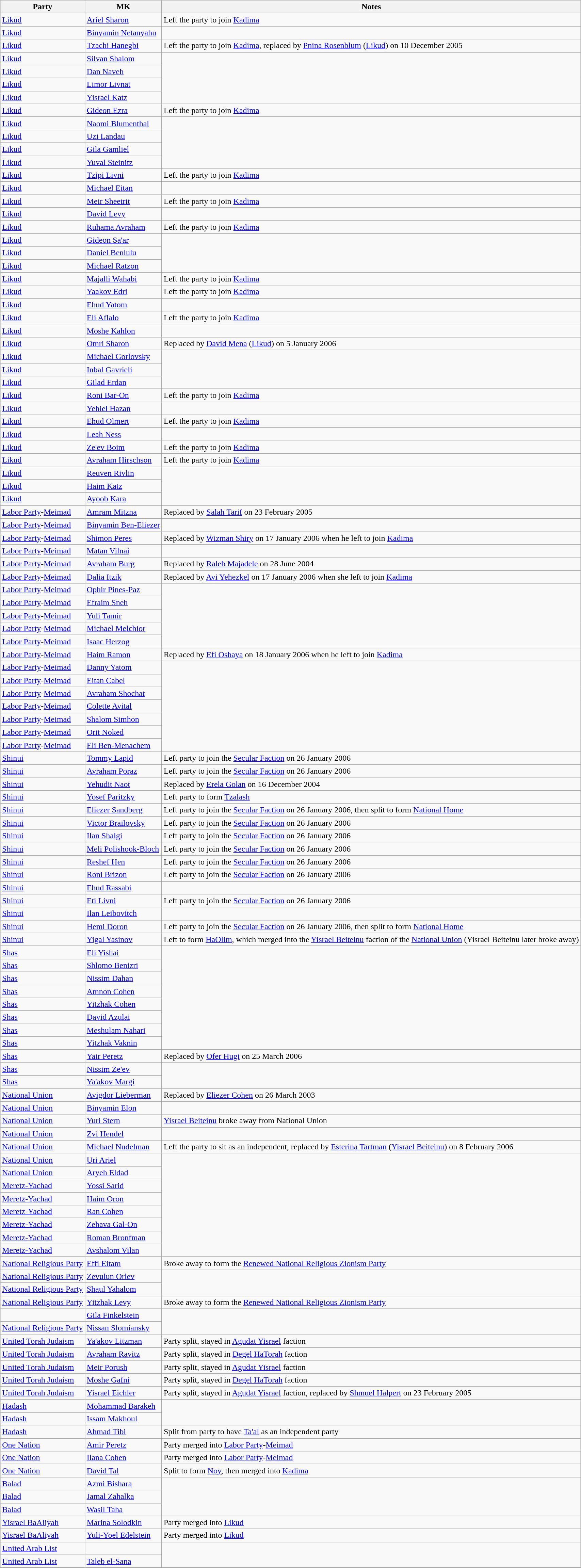<table class="sort wikitable sortable" style="text-align:left">
<tr>
<th>Party</th>
<th>MK</th>
<th>Notes</th>
</tr>
<tr>
<td><a href='#'>Likud</a></td>
<td><a href='#'>Ariel Sharon</a></td>
<td>Left the party to join <a href='#'>Kadima</a></td>
</tr>
<tr>
<td><a href='#'>Likud</a></td>
<td><a href='#'>Binyamin Netanyahu</a></td>
</tr>
<tr>
<td><a href='#'>Likud</a></td>
<td><a href='#'>Tzachi Hanegbi</a></td>
<td>Left the party to join <a href='#'>Kadima</a>, replaced by <a href='#'>Pnina Rosenblum</a> (<a href='#'>Likud</a>) on 10 December 2005</td>
</tr>
<tr>
<td><a href='#'>Likud</a></td>
<td><a href='#'>Silvan Shalom</a></td>
</tr>
<tr>
<td><a href='#'>Likud</a></td>
<td><a href='#'>Dan Naveh</a></td>
</tr>
<tr>
<td><a href='#'>Likud</a></td>
<td><a href='#'>Limor Livnat</a></td>
</tr>
<tr>
<td><a href='#'>Likud</a></td>
<td><a href='#'>Yisrael Katz</a></td>
</tr>
<tr>
<td><a href='#'>Likud</a></td>
<td><a href='#'>Gideon Ezra</a></td>
<td>Left the party to join <a href='#'>Kadima</a></td>
</tr>
<tr>
<td><a href='#'>Likud</a></td>
<td><a href='#'>Naomi Blumenthal</a></td>
</tr>
<tr>
<td><a href='#'>Likud</a></td>
<td><a href='#'>Uzi Landau</a></td>
</tr>
<tr>
<td><a href='#'>Likud</a></td>
<td><a href='#'>Gila Gamliel</a></td>
</tr>
<tr>
<td><a href='#'>Likud</a></td>
<td><a href='#'>Yuval Steinitz</a></td>
</tr>
<tr>
<td><a href='#'>Likud</a></td>
<td><a href='#'>Tzipi Livni</a></td>
<td>Left the party to join <a href='#'>Kadima</a></td>
</tr>
<tr>
<td><a href='#'>Likud</a></td>
<td><a href='#'>Michael Eitan</a></td>
</tr>
<tr>
<td><a href='#'>Likud</a></td>
<td><a href='#'>Meir Sheetrit</a></td>
<td>Left the party to join <a href='#'>Kadima</a></td>
</tr>
<tr>
<td><a href='#'>Likud</a></td>
<td><a href='#'>David Levy</a></td>
</tr>
<tr>
<td><a href='#'>Likud</a></td>
<td><a href='#'>Ruhama Avraham</a></td>
<td>Left the party to join <a href='#'>Kadima</a></td>
</tr>
<tr>
<td><a href='#'>Likud</a></td>
<td><a href='#'>Gideon Sa'ar</a></td>
</tr>
<tr>
<td><a href='#'>Likud</a></td>
<td><a href='#'>Daniel Benlulu</a></td>
</tr>
<tr>
<td><a href='#'>Likud</a></td>
<td><a href='#'>Michael Ratzon</a></td>
</tr>
<tr>
<td><a href='#'>Likud</a></td>
<td><a href='#'>Majalli Wahabi</a></td>
<td>Left the party to join <a href='#'>Kadima</a></td>
</tr>
<tr>
<td><a href='#'>Likud</a></td>
<td><a href='#'>Yaakov Edri</a></td>
<td>Left the party to join <a href='#'>Kadima</a></td>
</tr>
<tr>
<td><a href='#'>Likud</a></td>
<td><a href='#'>Ehud Yatom</a></td>
</tr>
<tr>
<td><a href='#'>Likud</a></td>
<td><a href='#'>Eli Aflalo</a></td>
<td>Left the party to join <a href='#'>Kadima</a></td>
</tr>
<tr>
<td><a href='#'>Likud</a></td>
<td><a href='#'>Moshe Kahlon</a></td>
</tr>
<tr>
<td><a href='#'>Likud</a></td>
<td><a href='#'>Omri Sharon</a></td>
<td>Replaced by <a href='#'>David Mena</a> (<a href='#'>Likud</a>) on 5 January 2006</td>
</tr>
<tr>
<td><a href='#'>Likud</a></td>
<td><a href='#'>Michael Gorlovsky</a></td>
</tr>
<tr>
<td><a href='#'>Likud</a></td>
<td><a href='#'>Inbal Gavrieli</a></td>
</tr>
<tr>
<td><a href='#'>Likud</a></td>
<td><a href='#'>Gilad Erdan</a></td>
</tr>
<tr>
<td><a href='#'>Likud</a></td>
<td><a href='#'>Roni Bar-On</a></td>
<td>Left the party to join <a href='#'>Kadima</a></td>
</tr>
<tr>
<td><a href='#'>Likud</a></td>
<td><a href='#'>Yehiel Hazan</a></td>
</tr>
<tr>
<td><a href='#'>Likud</a></td>
<td><a href='#'>Ehud Olmert</a></td>
<td>Left the party to join <a href='#'>Kadima</a></td>
</tr>
<tr>
<td><a href='#'>Likud</a></td>
<td><a href='#'>Leah Ness</a></td>
</tr>
<tr>
<td><a href='#'>Likud</a></td>
<td><a href='#'>Ze'ev Boim</a></td>
<td>Left the party to join <a href='#'>Kadima</a></td>
</tr>
<tr>
<td><a href='#'>Likud</a></td>
<td><a href='#'>Avraham Hirschson</a></td>
<td>Left the party to join <a href='#'>Kadima</a></td>
</tr>
<tr>
<td><a href='#'>Likud</a></td>
<td><a href='#'>Reuven Rivlin</a></td>
</tr>
<tr>
<td><a href='#'>Likud</a></td>
<td><a href='#'>Haim Katz</a></td>
</tr>
<tr>
<td><a href='#'>Likud</a></td>
<td><a href='#'>Ayoob Kara</a></td>
</tr>
<tr>
<td><a href='#'>Labor Party</a>-<a href='#'>Meimad</a></td>
<td><a href='#'>Amram Mitzna</a></td>
<td>Replaced by <a href='#'>Salah Tarif</a> on 23 February 2005</td>
</tr>
<tr>
<td><a href='#'>Labor Party</a>-<a href='#'>Meimad</a></td>
<td><a href='#'>Binyamin Ben-Eliezer</a></td>
</tr>
<tr>
<td><a href='#'>Labor Party</a>-<a href='#'>Meimad</a></td>
<td><a href='#'>Shimon Peres</a></td>
<td>Replaced by <a href='#'>Wizman Shiry</a> on 17 January 2006 when he left to join <a href='#'>Kadima</a></td>
</tr>
<tr>
<td><a href='#'>Labor Party</a>-<a href='#'>Meimad</a></td>
<td><a href='#'>Matan Vilnai</a></td>
</tr>
<tr>
<td><a href='#'>Labor Party</a>-<a href='#'>Meimad</a></td>
<td><a href='#'>Avraham Burg</a></td>
<td>Replaced by <a href='#'>Raleb Majadele</a> on 28 June 2004</td>
</tr>
<tr>
<td><a href='#'>Labor Party</a>-<a href='#'>Meimad</a></td>
<td><a href='#'>Dalia Itzik</a></td>
<td>Replaced by <a href='#'>Avi Yehezkel</a> on 17 January 2006 when she left to join <a href='#'>Kadima</a></td>
</tr>
<tr>
<td><a href='#'>Labor Party</a>-<a href='#'>Meimad</a></td>
<td><a href='#'>Ophir Pines-Paz</a></td>
</tr>
<tr>
<td><a href='#'>Labor Party</a>-<a href='#'>Meimad</a></td>
<td><a href='#'>Efraim Sneh</a></td>
</tr>
<tr>
<td><a href='#'>Labor Party</a>-<a href='#'>Meimad</a></td>
<td><a href='#'>Yuli Tamir</a></td>
</tr>
<tr>
<td><a href='#'>Labor Party</a>-<a href='#'>Meimad</a></td>
<td><a href='#'>Michael Melchior</a></td>
</tr>
<tr>
<td><a href='#'>Labor Party</a>-<a href='#'>Meimad</a></td>
<td><a href='#'>Isaac Herzog</a></td>
</tr>
<tr>
<td><a href='#'>Labor Party</a>-<a href='#'>Meimad</a></td>
<td><a href='#'>Haim Ramon</a></td>
<td>Replaced by <a href='#'>Efi Oshaya</a> on 18 January 2006 when he left to join <a href='#'>Kadima</a></td>
</tr>
<tr>
<td><a href='#'>Labor Party</a>-<a href='#'>Meimad</a></td>
<td><a href='#'>Danny Yatom</a></td>
</tr>
<tr>
<td><a href='#'>Labor Party</a>-<a href='#'>Meimad</a></td>
<td><a href='#'>Eitan Cabel</a></td>
</tr>
<tr>
<td><a href='#'>Labor Party</a>-<a href='#'>Meimad</a></td>
<td><a href='#'>Avraham Shochat</a></td>
</tr>
<tr>
<td><a href='#'>Labor Party</a>-<a href='#'>Meimad</a></td>
<td><a href='#'>Colette Avital</a></td>
</tr>
<tr>
<td><a href='#'>Labor Party</a>-<a href='#'>Meimad</a></td>
<td><a href='#'>Shalom Simhon</a></td>
</tr>
<tr>
<td><a href='#'>Labor Party</a>-<a href='#'>Meimad</a></td>
<td><a href='#'>Orit Noked</a></td>
</tr>
<tr>
<td><a href='#'>Labor Party</a>-<a href='#'>Meimad</a></td>
<td><a href='#'>Eli Ben-Menachem</a></td>
</tr>
<tr>
<td><a href='#'>Shinui</a></td>
<td><a href='#'>Tommy Lapid</a></td>
<td>Left party to join the <a href='#'>Secular Faction</a> on 26 January 2006</td>
</tr>
<tr>
<td><a href='#'>Shinui</a></td>
<td><a href='#'>Avraham Poraz</a></td>
<td>Left party to join the <a href='#'>Secular Faction</a> on 26 January 2006</td>
</tr>
<tr>
<td><a href='#'>Shinui</a></td>
<td><a href='#'>Yehudit Naot</a></td>
<td>Replaced by <a href='#'>Erela Golan</a> on 16 December 2004</td>
</tr>
<tr>
<td><a href='#'>Shinui</a></td>
<td><a href='#'>Yosef Paritzky</a></td>
<td>Left party to form <a href='#'>Tzalash</a></td>
</tr>
<tr>
<td><a href='#'>Shinui</a></td>
<td><a href='#'>Eliezer Sandberg</a></td>
<td>Left party to join the <a href='#'>Secular Faction</a>  on 26 January 2006, then split to form <a href='#'>National Home</a></td>
</tr>
<tr>
<td><a href='#'>Shinui</a></td>
<td><a href='#'>Victor Brailovsky</a></td>
<td>Left party to join the <a href='#'>Secular Faction</a> on 26 January 2006</td>
</tr>
<tr>
<td><a href='#'>Shinui</a></td>
<td><a href='#'>Ilan Shalgi</a></td>
<td>Left party to join the <a href='#'>Secular Faction</a> on 26 January 2006</td>
</tr>
<tr>
<td><a href='#'>Shinui</a></td>
<td><a href='#'>Meli Polishook-Bloch</a></td>
<td>Left party to join the <a href='#'>Secular Faction</a> on 26 January 2006</td>
</tr>
<tr>
<td><a href='#'>Shinui</a></td>
<td><a href='#'>Reshef Hen</a></td>
<td>Left party to join the <a href='#'>Secular Faction</a> on 26 January 2006</td>
</tr>
<tr>
<td><a href='#'>Shinui</a></td>
<td><a href='#'>Roni Brizon</a></td>
<td>Left party to join the <a href='#'>Secular Faction</a> on 26 January 2006</td>
</tr>
<tr>
<td><a href='#'>Shinui</a></td>
<td><a href='#'>Ehud Rassabi</a></td>
</tr>
<tr>
<td><a href='#'>Shinui</a></td>
<td><a href='#'>Eti Livni</a></td>
<td>Left party to join the <a href='#'>Secular Faction</a> on 26 January 2006</td>
</tr>
<tr>
<td><a href='#'>Shinui</a></td>
<td><a href='#'>Ilan Leibovitch</a></td>
</tr>
<tr>
<td><a href='#'>Shinui</a></td>
<td><a href='#'>Hemi Doron</a></td>
<td>Left party to join the <a href='#'>Secular Faction</a> on 26 January 2006, then split to form <a href='#'>National Home</a></td>
</tr>
<tr>
<td><a href='#'>Shinui</a></td>
<td><a href='#'>Yigal Yasinov</a></td>
<td>Left to form <a href='#'>HaOlim</a>, which merged into the <a href='#'>Yisrael Beiteinu</a> faction of the <a href='#'>National Union</a> (Yisrael Beiteinu later broke away)</td>
</tr>
<tr>
<td><a href='#'>Shas</a></td>
<td><a href='#'>Eli Yishai</a></td>
</tr>
<tr>
<td><a href='#'>Shas</a></td>
<td><a href='#'>Shlomo Benizri</a></td>
</tr>
<tr>
<td><a href='#'>Shas</a></td>
<td><a href='#'>Nissim Dahan</a></td>
</tr>
<tr>
<td><a href='#'>Shas</a></td>
<td><a href='#'>Amnon Cohen</a></td>
</tr>
<tr>
<td><a href='#'>Shas</a></td>
<td><a href='#'>Yitzhak Cohen</a></td>
</tr>
<tr>
<td><a href='#'>Shas</a></td>
<td><a href='#'>David Azulai</a></td>
</tr>
<tr>
<td><a href='#'>Shas</a></td>
<td><a href='#'>Meshulam Nahari</a></td>
</tr>
<tr>
<td><a href='#'>Shas</a></td>
<td><a href='#'>Yitzhak Vaknin</a></td>
</tr>
<tr>
<td><a href='#'>Shas</a></td>
<td><a href='#'>Yair Peretz</a></td>
<td>Replaced by <a href='#'>Ofer Hugi</a> on 25 March 2006</td>
</tr>
<tr>
<td><a href='#'>Shas</a></td>
<td><a href='#'>Nissim Ze'ev</a></td>
</tr>
<tr>
<td><a href='#'>Shas</a></td>
<td><a href='#'>Ya'akov Margi</a></td>
</tr>
<tr>
<td><a href='#'>National Union</a></td>
<td><a href='#'>Avigdor Lieberman</a></td>
<td>Replaced by <a href='#'>Eliezer Cohen</a> on 26 March 2003</td>
</tr>
<tr>
<td><a href='#'>National Union</a></td>
<td><a href='#'>Binyamin Elon</a></td>
</tr>
<tr>
<td><a href='#'>National Union</a></td>
<td><a href='#'>Yuri Stern</a></td>
<td><a href='#'>Yisrael Beiteinu</a> broke away from National Union</td>
</tr>
<tr>
<td><a href='#'>National Union</a></td>
<td><a href='#'>Zvi Hendel</a></td>
</tr>
<tr>
<td><a href='#'>National Union</a></td>
<td><a href='#'>Michael Nudelman</a></td>
<td>Left the party to sit as an independent, replaced by <a href='#'>Esterina Tartman</a> (<a href='#'>Yisrael Beiteinu</a>) on 8 February 2006</td>
</tr>
<tr>
<td><a href='#'>National Union</a></td>
<td><a href='#'>Uri Ariel</a></td>
</tr>
<tr>
<td><a href='#'>National Union</a></td>
<td><a href='#'>Aryeh Eldad</a></td>
</tr>
<tr>
<td><a href='#'>Meretz-Yachad</a></td>
<td><a href='#'>Yossi Sarid</a></td>
</tr>
<tr>
<td><a href='#'>Meretz-Yachad</a></td>
<td><a href='#'>Haim Oron</a></td>
</tr>
<tr>
<td><a href='#'>Meretz-Yachad</a></td>
<td><a href='#'>Ran Cohen</a></td>
</tr>
<tr>
<td><a href='#'>Meretz-Yachad</a></td>
<td><a href='#'>Zehava Gal-On</a></td>
</tr>
<tr>
<td><a href='#'>Meretz-Yachad</a></td>
<td><a href='#'>Roman Bronfman</a></td>
</tr>
<tr>
<td><a href='#'>Meretz-Yachad</a></td>
<td><a href='#'>Avshalom Vilan</a></td>
</tr>
<tr>
<td><a href='#'>National Religious Party</a></td>
<td><a href='#'>Effi Eitam</a></td>
<td>Broke away to form the <a href='#'>Renewed National Religious Zionism Party</a></td>
</tr>
<tr>
<td><a href='#'>National Religious Party</a></td>
<td><a href='#'>Zevulun Orlev</a></td>
</tr>
<tr>
<td><a href='#'>National Religious Party</a></td>
<td><a href='#'>Shaul Yahalom</a></td>
</tr>
<tr>
<td><a href='#'>National Religious Party</a></td>
<td><a href='#'>Yitzhak Levy</a></td>
<td>Broke away to form the <a href='#'>Renewed National Religious Zionism Party</a></td>
</tr>
<tr>
<td></td>
<td><a href='#'>Gila Finkelstein</a></td>
</tr>
<tr>
<td><a href='#'>National Religious Party</a></td>
<td><a href='#'>Nissan Slomiansky</a></td>
</tr>
<tr>
<td><a href='#'>United Torah Judaism</a></td>
<td><a href='#'>Ya'akov Litzman</a></td>
<td>Party split, stayed in <a href='#'>Agudat Yisrael</a> faction</td>
</tr>
<tr>
<td><a href='#'>United Torah Judaism</a></td>
<td><a href='#'>Avraham Ravitz</a></td>
<td>Party split, stayed in <a href='#'>Degel HaTorah</a> faction</td>
</tr>
<tr>
<td><a href='#'>United Torah Judaism</a></td>
<td><a href='#'>Meir Porush</a></td>
<td>Party split, stayed in <a href='#'>Agudat Yisrael</a> faction</td>
</tr>
<tr>
<td><a href='#'>United Torah Judaism</a></td>
<td><a href='#'>Moshe Gafni</a></td>
<td>Party split, stayed in <a href='#'>Degel HaTorah</a> faction</td>
</tr>
<tr>
<td><a href='#'>United Torah Judaism</a></td>
<td><a href='#'>Yisrael Eichler</a></td>
<td>Party split, stayed in <a href='#'>Agudat Yisrael</a> faction, replaced by <a href='#'>Shmuel Halpert</a> on 23 February 2005</td>
</tr>
<tr>
<td><a href='#'>Hadash</a></td>
<td><a href='#'>Mohammad Barakeh</a></td>
</tr>
<tr>
<td><a href='#'>Hadash</a></td>
<td><a href='#'>Issam Makhoul</a></td>
</tr>
<tr>
<td><a href='#'>Hadash</a></td>
<td><a href='#'>Ahmad Tibi</a></td>
<td>Split from party to have <a href='#'>Ta'al</a> as an independent party</td>
</tr>
<tr>
<td><a href='#'>One Nation</a></td>
<td><a href='#'>Amir Peretz</a></td>
<td>Party merged into <a href='#'>Labor Party</a>-<a href='#'>Meimad</a></td>
</tr>
<tr>
<td><a href='#'>One Nation</a></td>
<td><a href='#'>Ilana Cohen</a></td>
<td>Party merged into <a href='#'>Labor Party</a>-<a href='#'>Meimad</a></td>
</tr>
<tr>
<td><a href='#'>One Nation</a></td>
<td><a href='#'>David Tal</a></td>
<td>Split to form <a href='#'>Noy</a>, then merged into <a href='#'>Kadima</a></td>
</tr>
<tr>
<td><a href='#'>Balad</a></td>
<td><a href='#'>Azmi Bishara</a></td>
</tr>
<tr>
<td><a href='#'>Balad</a></td>
<td><a href='#'>Jamal Zahalka</a></td>
</tr>
<tr>
<td><a href='#'>Balad</a></td>
<td><a href='#'>Wasil Taha</a></td>
</tr>
<tr>
<td><a href='#'>Yisrael BaAliyah</a></td>
<td><a href='#'>Marina Solodkin</a></td>
<td>Party merged into <a href='#'>Likud</a></td>
</tr>
<tr>
<td><a href='#'>Yisrael BaAliyah</a></td>
<td><a href='#'>Yuli-Yoel Edelstein</a></td>
<td>Party merged into <a href='#'>Likud</a></td>
</tr>
<tr>
<td><a href='#'>United Arab List</a></td>
<td></td>
</tr>
<tr>
<td><a href='#'>United Arab List</a></td>
<td><a href='#'>Taleb el-Sana</a></td>
</tr>
</table>
